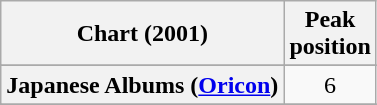<table class="wikitable sortable plainrowheaders" style="text-align:center">
<tr>
<th scope="col">Chart (2001)</th>
<th scope="col">Peak<br>position</th>
</tr>
<tr>
</tr>
<tr>
</tr>
<tr>
</tr>
<tr>
</tr>
<tr>
</tr>
<tr>
</tr>
<tr>
</tr>
<tr>
</tr>
<tr>
</tr>
<tr>
</tr>
<tr>
</tr>
<tr>
</tr>
<tr>
</tr>
<tr>
<th scope="row">Japanese Albums (<a href='#'>Oricon</a>)</th>
<td>6</td>
</tr>
<tr>
</tr>
<tr>
</tr>
<tr>
</tr>
<tr>
</tr>
<tr>
</tr>
<tr>
</tr>
<tr>
</tr>
</table>
